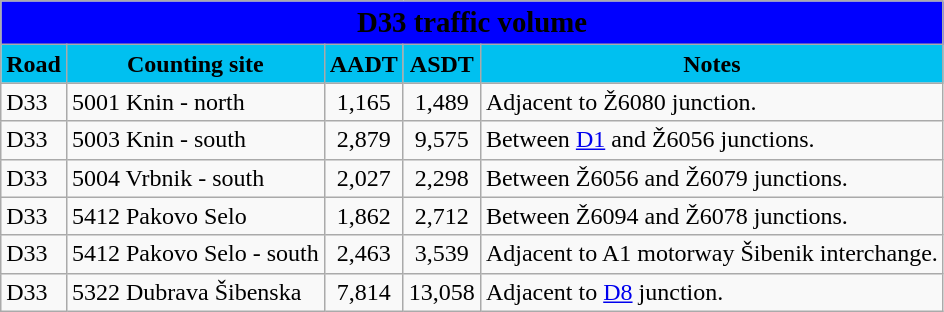<table class="wikitable">
<tr>
<td colspan=5 bgcolor=blue align=center style=margin-top:15><span><big><strong>D33 traffic volume</strong></big></span></td>
</tr>
<tr>
<td align=center bgcolor=00c0f0><strong>Road</strong></td>
<td align=center bgcolor=00c0f0><strong>Counting site</strong></td>
<td align=center bgcolor=00c0f0><strong>AADT</strong></td>
<td align=center bgcolor=00c0f0><strong>ASDT</strong></td>
<td align=center bgcolor=00c0f0><strong>Notes</strong></td>
</tr>
<tr>
<td> D33</td>
<td>5001 Knin - north</td>
<td align=center>1,165</td>
<td align=center>1,489</td>
<td>Adjacent to Ž6080 junction.</td>
</tr>
<tr>
<td> D33</td>
<td>5003 Knin - south</td>
<td align=center>2,879</td>
<td align=center>9,575</td>
<td>Between <a href='#'>D1</a> and Ž6056 junctions.</td>
</tr>
<tr>
<td> D33</td>
<td>5004 Vrbnik - south</td>
<td align=center>2,027</td>
<td align=center>2,298</td>
<td>Between Ž6056 and Ž6079 junctions.</td>
</tr>
<tr>
<td> D33</td>
<td>5412 Pakovo Selo</td>
<td align=center>1,862</td>
<td align=center>2,712</td>
<td>Between Ž6094 and Ž6078 junctions.</td>
</tr>
<tr>
<td> D33</td>
<td>5412 Pakovo Selo - south</td>
<td align=center>2,463</td>
<td align=center>3,539</td>
<td>Adjacent to A1 motorway Šibenik interchange.</td>
</tr>
<tr>
<td> D33</td>
<td>5322 Dubrava Šibenska</td>
<td align=center>7,814</td>
<td align=center>13,058</td>
<td>Adjacent to <a href='#'>D8</a> junction.</td>
</tr>
</table>
